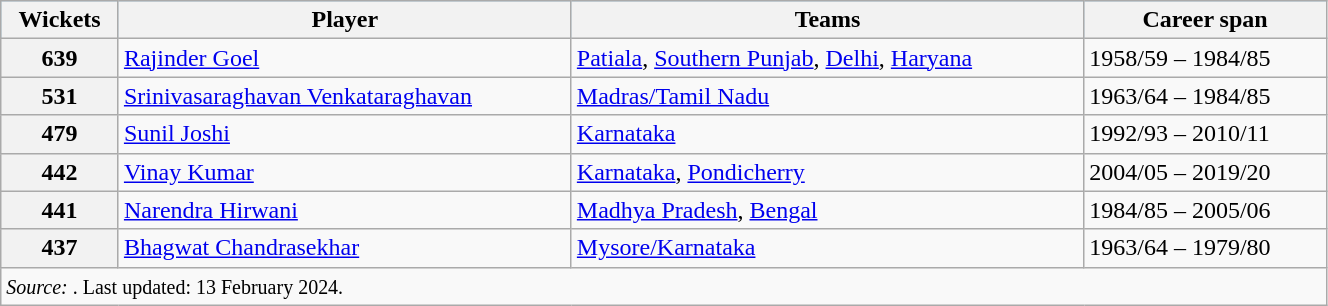<table class="wikitable" width=70%>
<tr bgcolor=#87cefa>
<th>Wickets</th>
<th>Player</th>
<th>Teams</th>
<th>Career span</th>
</tr>
<tr>
<th>639</th>
<td><a href='#'>Rajinder Goel</a></td>
<td><a href='#'>Patiala</a>, <a href='#'>Southern Punjab</a>, <a href='#'>Delhi</a>, <a href='#'>Haryana</a></td>
<td>1958/59 – 1984/85</td>
</tr>
<tr>
<th>531</th>
<td><a href='#'>Srinivasaraghavan Venkataraghavan</a></td>
<td><a href='#'>Madras/Tamil Nadu</a></td>
<td>1963/64 – 1984/85</td>
</tr>
<tr>
<th>479</th>
<td><a href='#'>Sunil Joshi</a></td>
<td><a href='#'>Karnataka</a></td>
<td>1992/93 – 2010/11</td>
</tr>
<tr>
<th>442</th>
<td><a href='#'>Vinay Kumar</a></td>
<td><a href='#'>Karnataka</a>, <a href='#'>Pondicherry</a></td>
<td>2004/05 – 2019/20</td>
</tr>
<tr>
<th>441</th>
<td><a href='#'>Narendra Hirwani</a></td>
<td><a href='#'>Madhya Pradesh</a>, <a href='#'>Bengal</a></td>
<td>1984/85 – 2005/06</td>
</tr>
<tr>
<th>437</th>
<td><a href='#'>Bhagwat Chandrasekhar</a></td>
<td><a href='#'>Mysore/Karnataka</a></td>
<td>1963/64 – 1979/80</td>
</tr>
<tr>
<td colspan="6"><small><em>Source: </em>. Last updated: 13 February 2024.</small></td>
</tr>
</table>
